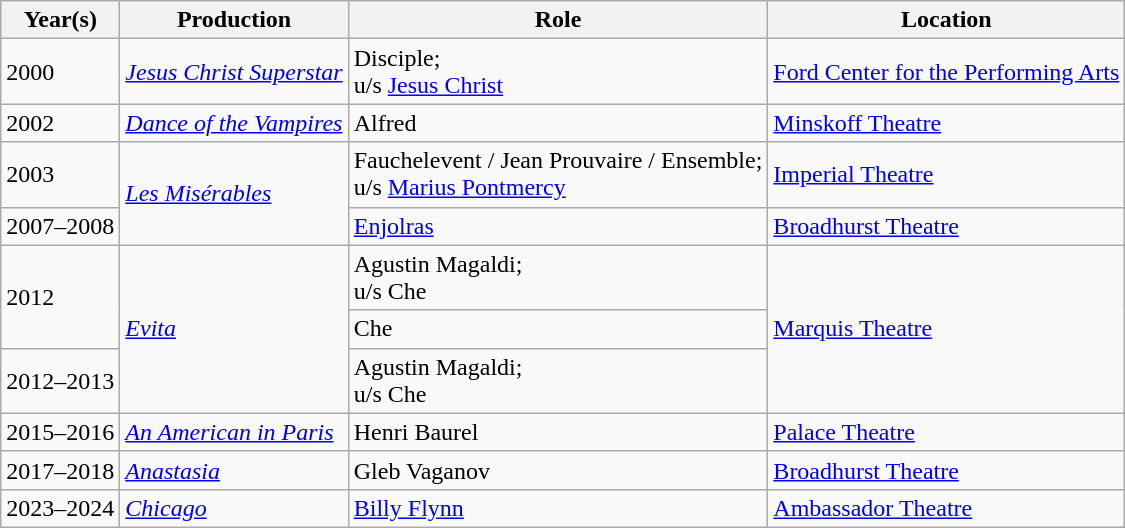<table class="wikitable">
<tr>
<th>Year(s)</th>
<th>Production</th>
<th>Role</th>
<th>Location</th>
</tr>
<tr>
<td>2000</td>
<td><em><a href='#'>Jesus Christ Superstar</a></em></td>
<td>Disciple;<br>u/s <a href='#'>Jesus Christ</a></td>
<td><a href='#'>Ford Center for the Performing Arts</a></td>
</tr>
<tr>
<td>2002</td>
<td><em><a href='#'>Dance of the Vampires</a></em></td>
<td>Alfred</td>
<td><a href='#'>Minskoff Theatre</a></td>
</tr>
<tr>
<td>2003</td>
<td rowspan=2><em><a href='#'>Les Misérables</a></em></td>
<td>Fauchelevent / Jean Prouvaire / Ensemble;<br>u/s <a href='#'>Marius Pontmercy</a> </td>
<td><a href='#'>Imperial Theatre</a></td>
</tr>
<tr>
<td>2007–2008</td>
<td><a href='#'>Enjolras</a> </td>
<td><a href='#'>Broadhurst Theatre</a></td>
</tr>
<tr>
<td rowspan="2">2012</td>
<td rowspan="3"><em><a href='#'>Evita</a></em></td>
<td>Agustin Magaldi;<br>u/s Che</td>
<td rowspan="3"><a href='#'>Marquis Theatre</a></td>
</tr>
<tr>
<td>Che </td>
</tr>
<tr>
<td>2012–2013</td>
<td>Agustin Magaldi;<br>u/s Che</td>
</tr>
<tr>
<td>2015–2016</td>
<td><em><a href='#'>An American in Paris</a></em></td>
<td>Henri Baurel</td>
<td><a href='#'>Palace Theatre</a></td>
</tr>
<tr>
<td>2017–2018</td>
<td><em><a href='#'>Anastasia</a></em></td>
<td>Gleb Vaganov </td>
<td><a href='#'>Broadhurst Theatre</a></td>
</tr>
<tr>
<td>2023–2024</td>
<td><em><a href='#'>Chicago</a></em></td>
<td><a href='#'>Billy Flynn</a> </td>
<td><a href='#'>Ambassador Theatre</a></td>
</tr>
</table>
